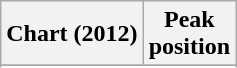<table class="wikitable sortable">
<tr>
<th>Chart (2012)</th>
<th>Peak<br>position</th>
</tr>
<tr>
</tr>
<tr>
</tr>
<tr>
</tr>
<tr>
</tr>
<tr>
</tr>
<tr>
</tr>
<tr>
</tr>
<tr>
</tr>
<tr>
</tr>
</table>
